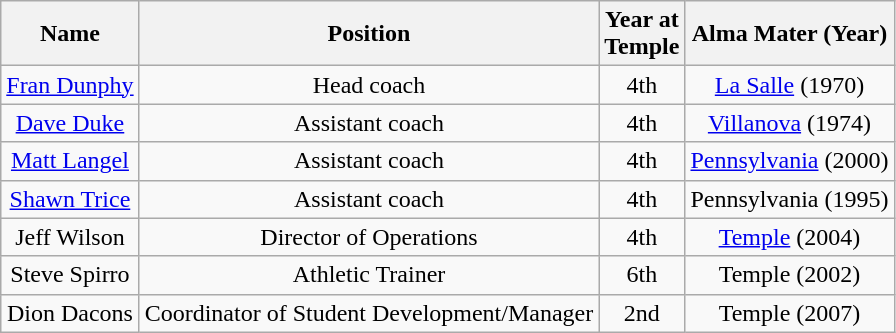<table class="wikitable">
<tr align="center">
<th>Name</th>
<th>Position</th>
<th>Year at <br> Temple</th>
<th>Alma Mater (Year)</th>
</tr>
<tr align="center">
<td><a href='#'>Fran Dunphy</a></td>
<td>Head coach</td>
<td>4th</td>
<td><a href='#'>La Salle</a> (1970)</td>
</tr>
<tr align="center">
<td><a href='#'>Dave Duke</a></td>
<td>Assistant coach</td>
<td>4th</td>
<td><a href='#'>Villanova</a> (1974)</td>
</tr>
<tr align="center">
<td><a href='#'>Matt Langel</a></td>
<td>Assistant coach</td>
<td>4th</td>
<td><a href='#'>Pennsylvania</a> (2000)</td>
</tr>
<tr align="center">
<td><a href='#'>Shawn Trice</a></td>
<td>Assistant coach</td>
<td>4th</td>
<td>Pennsylvania (1995)</td>
</tr>
<tr align="center">
<td>Jeff Wilson</td>
<td>Director of Operations</td>
<td>4th</td>
<td><a href='#'>Temple</a> (2004)</td>
</tr>
<tr align="center">
<td>Steve Spirro</td>
<td>Athletic Trainer</td>
<td>6th</td>
<td>Temple (2002)</td>
</tr>
<tr align="center">
<td>Dion Dacons</td>
<td>Coordinator of Student Development/Manager</td>
<td>2nd</td>
<td>Temple (2007)</td>
</tr>
</table>
